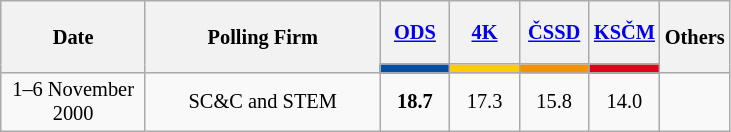<table class="wikitable" style="text-align:center; font-size:85%; line-height:16px;">
<tr style="height:42px;">
<th style="width:90px;" rowspan="2">Date</th>
<th style="width:150px;" rowspan="2">Polling Firm</th>
<th><a href='#'><span>ODS</span></a></th>
<th><a href='#'><span>4K</span></a></th>
<th><a href='#'><span>ČSSD</span></a></th>
<th><a href='#'><span>KSČM</span></a></th>
<th style="width:40px;" rowspan="2">Others</th>
</tr>
<tr>
<th style="background:#034EA2; width:40px;"></th>
<th style="background:#FFCB03; width:40px;"></th>
<th style="background:#F29400; width:40px;"></th>
<th style="background:#E00219; width:40px;"></th>
</tr>
<tr>
<td>1–6 November 2000</td>
<td>SC&C and STEM</td>
<td><strong>18.7</strong></td>
<td>17.3</td>
<td>15.8</td>
<td>14.0</td>
<td></td>
</tr>
</table>
